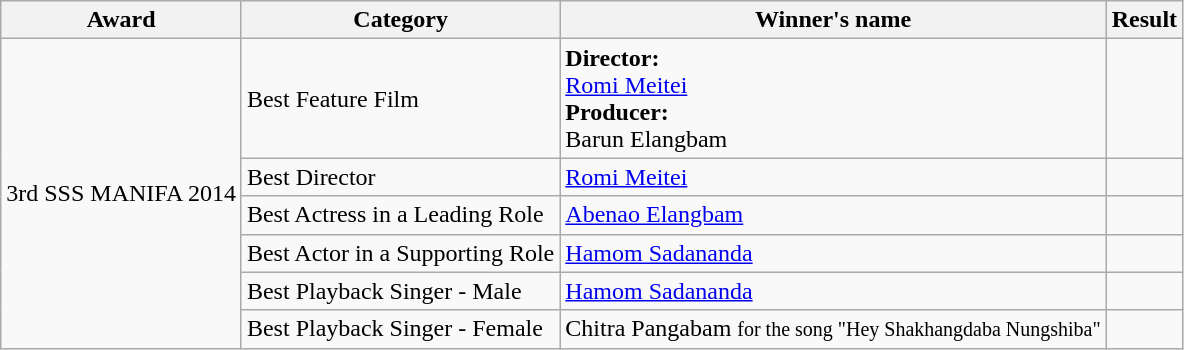<table class="wikitable sortable">
<tr>
<th>Award</th>
<th>Category</th>
<th>Winner's name</th>
<th>Result</th>
</tr>
<tr>
<td rowspan="6">3rd SSS MANIFA 2014</td>
<td>Best Feature Film</td>
<td><strong>Director:</strong><br><a href='#'>Romi Meitei</a><br><strong>Producer:</strong><br>Barun Elangbam</td>
<td></td>
</tr>
<tr>
<td>Best Director</td>
<td><a href='#'>Romi Meitei</a></td>
<td></td>
</tr>
<tr>
<td>Best Actress in a Leading Role</td>
<td><a href='#'>Abenao Elangbam</a></td>
<td></td>
</tr>
<tr>
<td>Best Actor in a Supporting Role</td>
<td><a href='#'>Hamom Sadananda</a></td>
<td></td>
</tr>
<tr>
<td>Best Playback Singer - Male</td>
<td><a href='#'>Hamom Sadananda</a></td>
<td></td>
</tr>
<tr>
<td>Best Playback Singer - Female</td>
<td>Chitra Pangabam <small>for the song "Hey Shakhangdaba Nungshiba"</small></td>
<td></td>
</tr>
</table>
